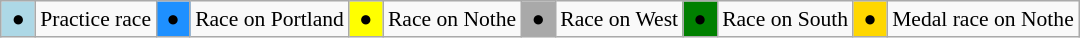<table class="wikitable" style="margin:0.5em auto; font-size:90%;position:relative;">
<tr>
<td bgcolor=LightBlue align=center> ● </td>
<td>Practice race</td>
<td bgcolor=DodgerBlue align=center> ● </td>
<td>Race on Portland</td>
<td bgcolor=Yellow align=center> ● </td>
<td>Race on Nothe</td>
<td bgcolor=DarkGrey align=center> ● </td>
<td>Race on West</td>
<td bgcolor=Green align=center> ● </td>
<td>Race on South</td>
<td bgcolor=Gold align=center> ● </td>
<td>Medal race on Nothe</td>
</tr>
</table>
